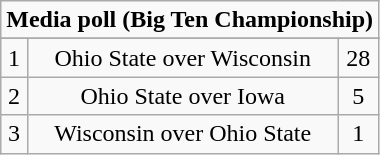<table class="wikitable">
<tr align="center">
<td align="center" Colspan="3"><strong>Media poll (Big Ten Championship)</strong></td>
</tr>
<tr align="center">
</tr>
<tr align="center">
<td>1</td>
<td>Ohio State over Wisconsin</td>
<td>28</td>
</tr>
<tr align="center">
<td>2</td>
<td>Ohio State over Iowa</td>
<td>5</td>
</tr>
<tr align="center">
<td>3</td>
<td>Wisconsin over Ohio State</td>
<td>1</td>
</tr>
</table>
